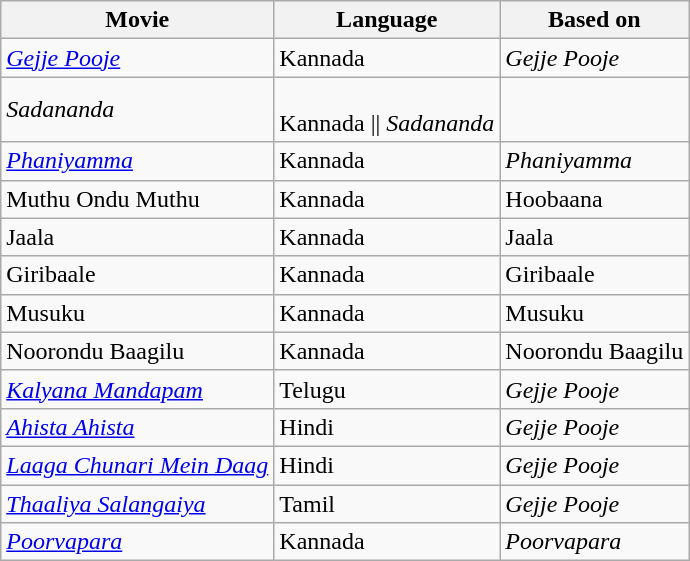<table class="wikitable sortable">
<tr>
<th>Movie</th>
<th>Language</th>
<th>Based on</th>
</tr>
<tr>
<td><em><a href='#'>Gejje Pooje</a></em></td>
<td>Kannada</td>
<td><em>Gejje Pooje</em></td>
</tr>
<tr>
<td><em>Sadananda</em></td>
<td><br>Kannada || <em>Sadananda</em></td>
</tr>
<tr>
<td><em><a href='#'>Phaniyamma</a></em></td>
<td>Kannada</td>
<td><em>Phaniyamma</em></td>
</tr>
<tr>
<td>Muthu Ondu Muthu</td>
<td>Kannada</td>
<td>Hoobaana</td>
</tr>
<tr>
<td>Jaala</td>
<td>Kannada</td>
<td>Jaala</td>
</tr>
<tr>
<td>Giribaale</td>
<td>Kannada</td>
<td>Giribaale</td>
</tr>
<tr>
<td>Musuku</td>
<td>Kannada</td>
<td>Musuku</td>
</tr>
<tr>
<td>Noorondu Baagilu</td>
<td>Kannada</td>
<td>Noorondu Baagilu</td>
</tr>
<tr>
<td><em><a href='#'>Kalyana Mandapam</a></em></td>
<td>Telugu</td>
<td><em>Gejje Pooje</em></td>
</tr>
<tr>
<td><em><a href='#'>Ahista Ahista</a></em></td>
<td>Hindi</td>
<td><em>Gejje Pooje</em></td>
</tr>
<tr>
<td><em><a href='#'>Laaga Chunari Mein Daag</a></em></td>
<td>Hindi</td>
<td><em>Gejje Pooje</em></td>
</tr>
<tr>
<td><em><a href='#'>Thaaliya Salangaiya</a></em></td>
<td>Tamil</td>
<td><em>Gejje Pooje</em></td>
</tr>
<tr>
<td><em><a href='#'>Poorvapara</a></em></td>
<td>Kannada</td>
<td><em>Poorvapara</em></td>
</tr>
</table>
